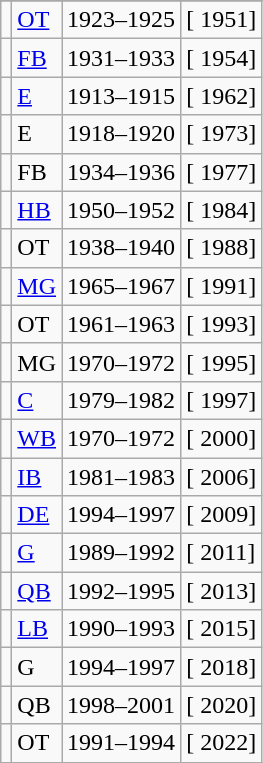<table class="wikitable sortable">
<tr>
</tr>
<tr>
<td></td>
<td><a href='#'>OT</a></td>
<td>1923–1925</td>
<td>[ 1951]</td>
</tr>
<tr>
<td></td>
<td><a href='#'>FB</a></td>
<td>1931–1933</td>
<td>[ 1954]</td>
</tr>
<tr>
<td></td>
<td><a href='#'>E</a></td>
<td>1913–1915</td>
<td>[ 1962]</td>
</tr>
<tr>
<td></td>
<td>E</td>
<td>1918–1920</td>
<td>[ 1973]</td>
</tr>
<tr>
<td></td>
<td>FB</td>
<td>1934–1936</td>
<td>[ 1977]</td>
</tr>
<tr>
<td></td>
<td><a href='#'>HB</a></td>
<td>1950–1952</td>
<td>[ 1984]</td>
</tr>
<tr>
<td></td>
<td>OT</td>
<td>1938–1940</td>
<td>[ 1988]</td>
</tr>
<tr>
<td></td>
<td><a href='#'>MG</a></td>
<td>1965–1967</td>
<td>[ 1991]</td>
</tr>
<tr>
<td></td>
<td>OT</td>
<td>1961–1963</td>
<td>[ 1993]</td>
</tr>
<tr>
<td></td>
<td>MG</td>
<td>1970–1972</td>
<td>[ 1995]</td>
</tr>
<tr>
<td></td>
<td><a href='#'>C</a></td>
<td>1979–1982</td>
<td>[ 1997]</td>
</tr>
<tr>
<td></td>
<td><a href='#'>WB</a></td>
<td>1970–1972</td>
<td>[ 2000]</td>
</tr>
<tr>
<td></td>
<td><a href='#'>IB</a></td>
<td>1981–1983</td>
<td>[ 2006]</td>
</tr>
<tr>
<td></td>
<td><a href='#'>DE</a></td>
<td>1994–1997</td>
<td>[ 2009]</td>
</tr>
<tr>
<td></td>
<td><a href='#'>G</a></td>
<td>1989–1992</td>
<td>[ 2011]</td>
</tr>
<tr>
<td></td>
<td><a href='#'>QB</a></td>
<td>1992–1995</td>
<td>[ 2013]</td>
</tr>
<tr>
<td></td>
<td><a href='#'>LB</a></td>
<td>1990–1993</td>
<td>[ 2015]</td>
</tr>
<tr>
<td></td>
<td>G</td>
<td>1994–1997</td>
<td>[ 2018]</td>
</tr>
<tr>
<td></td>
<td>QB</td>
<td>1998–2001</td>
<td>[ 2020]</td>
</tr>
<tr>
<td></td>
<td>OT</td>
<td>1991–1994</td>
<td>[ 2022]</td>
</tr>
</table>
